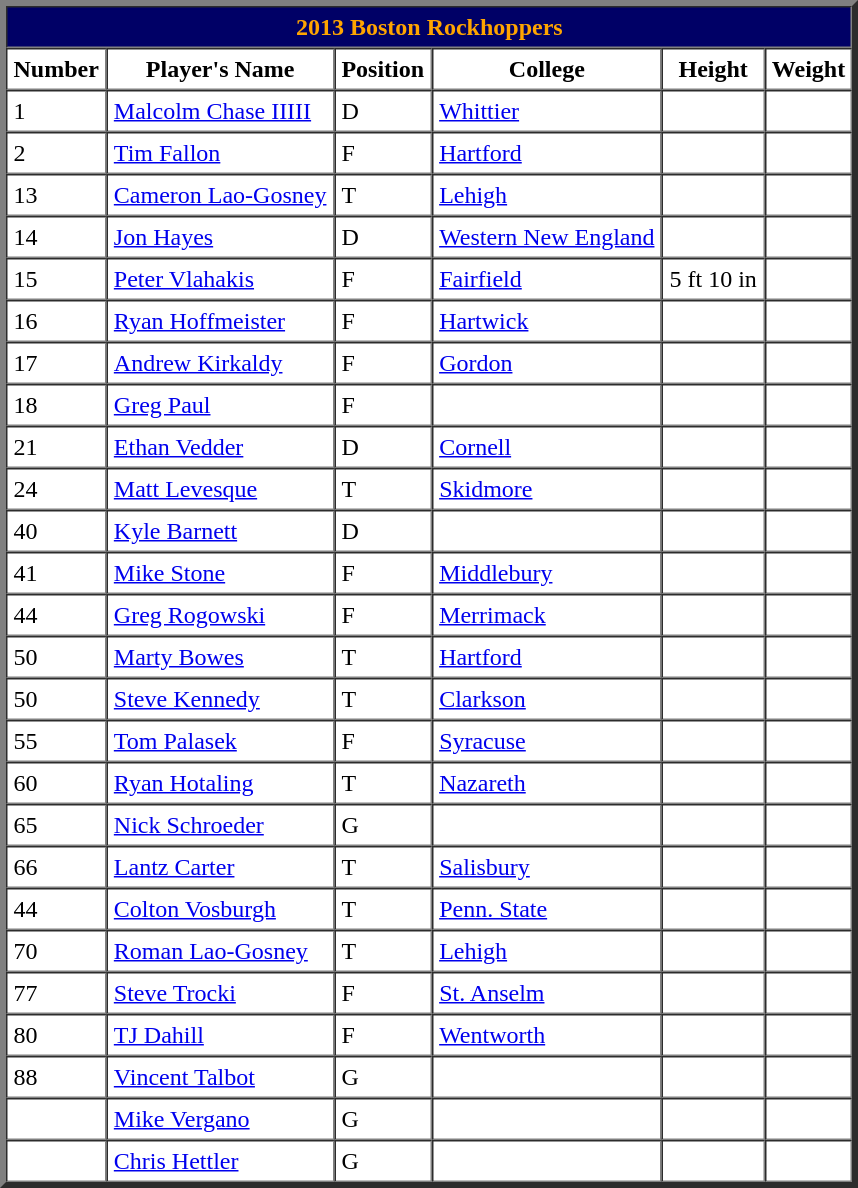<table align=left border=4 cellspacing=0 cellpadding=4>
<tr>
<th align="center" colspan="7" bgcolor=#000066 style="color:Orange"><strong>2013 Boston Rockhoppers</strong></th>
</tr>
<tr>
</tr>
<tr>
<th align="center" colspan="1">Number</th>
<th align="center" colspan="1">Player's Name</th>
<th align="center" colspan="1">Position</th>
<th align="center" colspan="1">College</th>
<th align="center" colspan="1">Height</th>
<th align="center" colspan="1">Weight</th>
</tr>
<tr>
<td>1</td>
<td><a href='#'>Malcolm Chase IIIII</a></td>
<td>D</td>
<td><a href='#'>Whittier</a></td>
<td></td>
<td></td>
</tr>
<tr>
<td>2</td>
<td><a href='#'>Tim Fallon</a></td>
<td>F</td>
<td><a href='#'>Hartford</a></td>
<td></td>
<td></td>
</tr>
<tr>
<td>13</td>
<td><a href='#'>Cameron Lao-Gosney</a></td>
<td>T</td>
<td><a href='#'>Lehigh</a></td>
<td></td>
<td></td>
</tr>
<tr>
<td>14</td>
<td><a href='#'>Jon Hayes</a></td>
<td>D</td>
<td><a href='#'>Western New England</a></td>
<td></td>
<td></td>
</tr>
<tr>
<td>15</td>
<td><a href='#'>Peter Vlahakis</a></td>
<td>F</td>
<td><a href='#'>Fairfield</a></td>
<td>5 ft 10 in</td>
<td></td>
</tr>
<tr>
<td>16</td>
<td><a href='#'>Ryan Hoffmeister</a></td>
<td>F</td>
<td><a href='#'>Hartwick</a></td>
<td></td>
<td></td>
</tr>
<tr>
<td>17</td>
<td><a href='#'>Andrew Kirkaldy</a></td>
<td>F</td>
<td><a href='#'>Gordon</a></td>
<td></td>
<td></td>
</tr>
<tr>
<td>18</td>
<td><a href='#'>Greg Paul</a></td>
<td>F</td>
<td></td>
<td></td>
<td></td>
</tr>
<tr>
<td>21</td>
<td><a href='#'>Ethan Vedder</a></td>
<td>D</td>
<td><a href='#'>Cornell</a></td>
<td></td>
<td></td>
</tr>
<tr>
<td>24</td>
<td><a href='#'>Matt Levesque</a></td>
<td>T</td>
<td><a href='#'>Skidmore</a></td>
<td></td>
<td></td>
</tr>
<tr>
<td>40</td>
<td><a href='#'>Kyle Barnett</a></td>
<td>D</td>
<td></td>
<td></td>
<td></td>
</tr>
<tr>
<td>41</td>
<td><a href='#'>Mike Stone</a></td>
<td>F</td>
<td><a href='#'>Middlebury</a></td>
<td></td>
<td></td>
</tr>
<tr>
<td>44</td>
<td><a href='#'>Greg Rogowski</a></td>
<td>F</td>
<td><a href='#'>Merrimack</a></td>
<td></td>
<td></td>
</tr>
<tr>
<td>50</td>
<td><a href='#'>Marty Bowes</a></td>
<td>T</td>
<td><a href='#'>Hartford</a></td>
<td></td>
<td></td>
</tr>
<tr>
<td>50</td>
<td><a href='#'>Steve Kennedy</a></td>
<td>T</td>
<td><a href='#'>Clarkson</a></td>
<td></td>
<td></td>
</tr>
<tr>
<td>55</td>
<td><a href='#'>Tom Palasek</a></td>
<td>F</td>
<td><a href='#'>Syracuse</a></td>
<td></td>
<td></td>
</tr>
<tr>
<td>60</td>
<td><a href='#'>Ryan Hotaling</a></td>
<td>T</td>
<td><a href='#'>Nazareth</a></td>
<td></td>
<td></td>
</tr>
<tr>
<td>65</td>
<td><a href='#'>Nick Schroeder</a></td>
<td>G</td>
<td></td>
<td></td>
<td></td>
</tr>
<tr>
<td>66</td>
<td><a href='#'>Lantz Carter</a></td>
<td>T</td>
<td><a href='#'>Salisbury</a></td>
<td></td>
<td></td>
</tr>
<tr>
<td>44</td>
<td><a href='#'>Colton Vosburgh</a></td>
<td>T</td>
<td><a href='#'>Penn. State</a></td>
<td></td>
<td></td>
</tr>
<tr>
<td>70</td>
<td><a href='#'>Roman Lao-Gosney</a></td>
<td>T</td>
<td><a href='#'>Lehigh</a></td>
<td></td>
<td></td>
</tr>
<tr>
<td>77</td>
<td><a href='#'>Steve Trocki</a></td>
<td>F</td>
<td><a href='#'>St. Anselm</a></td>
<td></td>
<td></td>
</tr>
<tr>
<td>80</td>
<td><a href='#'>TJ Dahill</a></td>
<td>F</td>
<td><a href='#'>Wentworth</a></td>
<td></td>
<td></td>
</tr>
<tr>
<td>88</td>
<td><a href='#'>Vincent Talbot</a></td>
<td>G</td>
<td></td>
<td></td>
<td></td>
</tr>
<tr>
<td></td>
<td><a href='#'>Mike Vergano</a></td>
<td>G</td>
<td></td>
<td></td>
<td></td>
</tr>
<tr |->
<td></td>
<td><a href='#'>Chris Hettler</a></td>
<td>G</td>
<td></td>
<td></td>
<td></td>
</tr>
<tr>
</tr>
</table>
